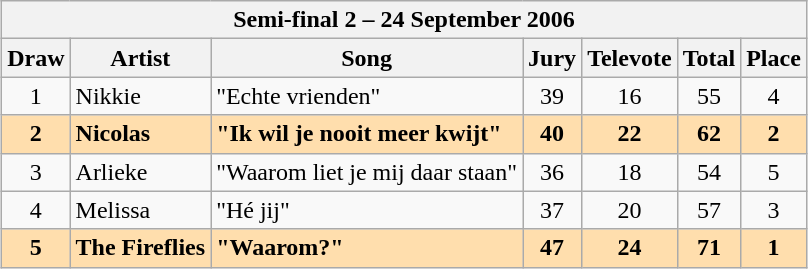<table class="sortable wikitable" style="margin: 1em auto 1em auto; text-align:center">
<tr>
<th colspan="7">Semi-final 2 – 24 September 2006</th>
</tr>
<tr>
<th>Draw</th>
<th>Artist</th>
<th>Song</th>
<th>Jury</th>
<th>Televote</th>
<th>Total</th>
<th>Place</th>
</tr>
<tr>
<td>1</td>
<td align="left">Nikkie</td>
<td align="left">"Echte vrienden"</td>
<td>39</td>
<td>16</td>
<td>55</td>
<td>4</td>
</tr>
<tr style="font-weight:bold; background:#FFDEAD;">
<td>2</td>
<td align="left">Nicolas</td>
<td align="left">"Ik wil je nooit meer kwijt"</td>
<td>40</td>
<td>22</td>
<td>62</td>
<td>2</td>
</tr>
<tr>
<td>3</td>
<td align="left">Arlieke</td>
<td align="left">"Waarom liet je mij daar staan"</td>
<td>36</td>
<td>18</td>
<td>54</td>
<td>5</td>
</tr>
<tr>
<td>4</td>
<td align="left">Melissa</td>
<td align="left">"Hé jij"</td>
<td>37</td>
<td>20</td>
<td>57</td>
<td>3</td>
</tr>
<tr style="font-weight:bold; background:#FFDEAD;">
<td>5</td>
<td align="left">The Fireflies</td>
<td align="left">"Waarom?"</td>
<td>47</td>
<td>24</td>
<td>71</td>
<td>1</td>
</tr>
</table>
